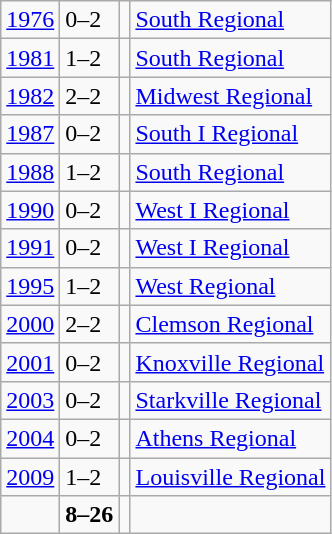<table class="wikitable">
<tr>
<td><a href='#'>1976</a></td>
<td>0–2</td>
<td></td>
<td><a href='#'>South Regional</a></td>
</tr>
<tr>
<td><a href='#'>1981</a></td>
<td>1–2</td>
<td></td>
<td><a href='#'>South Regional</a></td>
</tr>
<tr>
<td><a href='#'>1982</a></td>
<td>2–2</td>
<td></td>
<td><a href='#'>Midwest Regional</a></td>
</tr>
<tr>
<td><a href='#'>1987</a></td>
<td>0–2</td>
<td></td>
<td><a href='#'>South I Regional</a></td>
</tr>
<tr>
<td><a href='#'>1988</a></td>
<td>1–2</td>
<td></td>
<td><a href='#'>South Regional</a></td>
</tr>
<tr>
<td><a href='#'>1990</a></td>
<td>0–2</td>
<td></td>
<td><a href='#'>West I Regional</a></td>
</tr>
<tr>
<td><a href='#'>1991</a></td>
<td>0–2</td>
<td></td>
<td><a href='#'>West I Regional</a></td>
</tr>
<tr>
<td><a href='#'>1995</a></td>
<td>1–2</td>
<td></td>
<td><a href='#'>West Regional</a></td>
</tr>
<tr>
<td><a href='#'>2000</a></td>
<td>2–2</td>
<td></td>
<td><a href='#'>Clemson Regional</a></td>
</tr>
<tr>
<td><a href='#'>2001</a></td>
<td>0–2</td>
<td></td>
<td><a href='#'>Knoxville Regional</a></td>
</tr>
<tr>
<td><a href='#'>2003</a></td>
<td>0–2</td>
<td></td>
<td><a href='#'>Starkville Regional</a></td>
</tr>
<tr>
<td><a href='#'>2004</a></td>
<td>0–2</td>
<td></td>
<td><a href='#'>Athens Regional</a></td>
</tr>
<tr>
<td><a href='#'>2009</a></td>
<td>1–2</td>
<td></td>
<td><a href='#'>Louisville Regional</a></td>
</tr>
<tr>
<td></td>
<td><strong>8–26</strong></td>
<td><strong></strong></td>
<td></td>
</tr>
</table>
